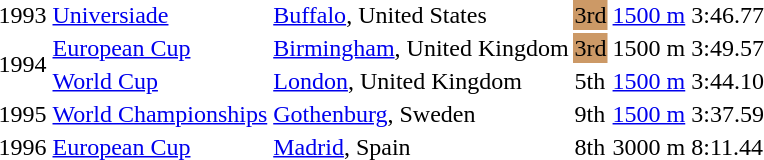<table>
<tr>
<td>1993</td>
<td><a href='#'>Universiade</a></td>
<td><a href='#'>Buffalo</a>, United States</td>
<td bgcolor=cc9966>3rd</td>
<td><a href='#'>1500 m</a></td>
<td>3:46.77</td>
</tr>
<tr>
<td rowspan=2>1994</td>
<td><a href='#'>European Cup</a></td>
<td><a href='#'>Birmingham</a>, United Kingdom</td>
<td bgcolor=cc9966>3rd</td>
<td>1500 m</td>
<td>3:49.57</td>
</tr>
<tr>
<td><a href='#'>World Cup</a></td>
<td><a href='#'>London</a>, United Kingdom</td>
<td>5th</td>
<td><a href='#'>1500 m</a></td>
<td>3:44.10</td>
</tr>
<tr>
<td>1995</td>
<td><a href='#'>World Championships</a></td>
<td><a href='#'>Gothenburg</a>, Sweden</td>
<td>9th</td>
<td><a href='#'>1500 m</a></td>
<td>3:37.59</td>
</tr>
<tr>
<td>1996</td>
<td><a href='#'>European Cup</a></td>
<td><a href='#'>Madrid</a>, Spain</td>
<td>8th</td>
<td>3000 m</td>
<td>8:11.44</td>
</tr>
</table>
